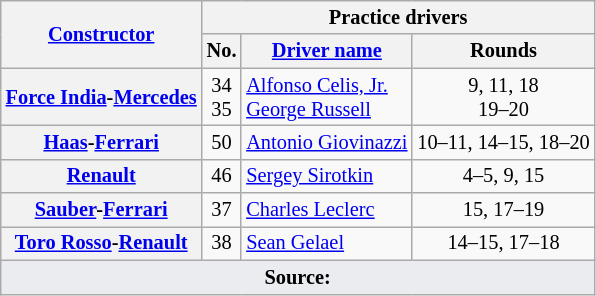<table class="wikitable" style="font-size:85%">
<tr>
<th scope="col" rowspan="2"><a href='#'>Constructor</a></th>
<th colspan="3" scope="col" class="unsortable">Practice drivers</th>
</tr>
<tr>
<th class="unsortable">No.</th>
<th scope="col" class="unsortable"><a href='#'>Driver name</a></th>
<th class="unsortable">Rounds</th>
</tr>
<tr>
<th nowrap><a href='#'>Force India</a>-<a href='#'>Mercedes</a></th>
<td align="center" nowrap>34<br>35</td>
<td nowrap> <a href='#'>Alfonso Celis, Jr.</a><br> <a href='#'>George Russell</a></td>
<td align="center" nowrap>9, 11, 18<br>19–20</td>
</tr>
<tr>
<th nowrap><a href='#'>Haas</a>-<a href='#'>Ferrari</a></th>
<td align="center" nowrap>50</td>
<td nowrap> <a href='#'>Antonio Giovinazzi</a></td>
<td align="center" nowrap>10–11, 14–15, 18–20</td>
</tr>
<tr>
<th nowrap><a href='#'>Renault</a></th>
<td align="center" nowrap>46</td>
<td nowrap> <a href='#'>Sergey Sirotkin</a></td>
<td align="center" nowrap>4–5, 9, 15</td>
</tr>
<tr>
<th nowrap><a href='#'>Sauber</a>-<a href='#'>Ferrari</a></th>
<td align="center" nowrap>37</td>
<td nowrap> <a href='#'>Charles Leclerc</a></td>
<td align="center" nowrap>15, 17–19</td>
</tr>
<tr>
<th nowrap><a href='#'>Toro Rosso</a>-<a href='#'>Renault</a></th>
<td align="center" nowrap>38</td>
<td nowrap> <a href='#'>Sean Gelael</a></td>
<td align="center" nowrap>14–15, 17–18</td>
</tr>
<tr class="sortbottom">
<td colspan="4" style="background-color:#EAECF0;text-align:center"><strong>Source:</strong></td>
</tr>
</table>
